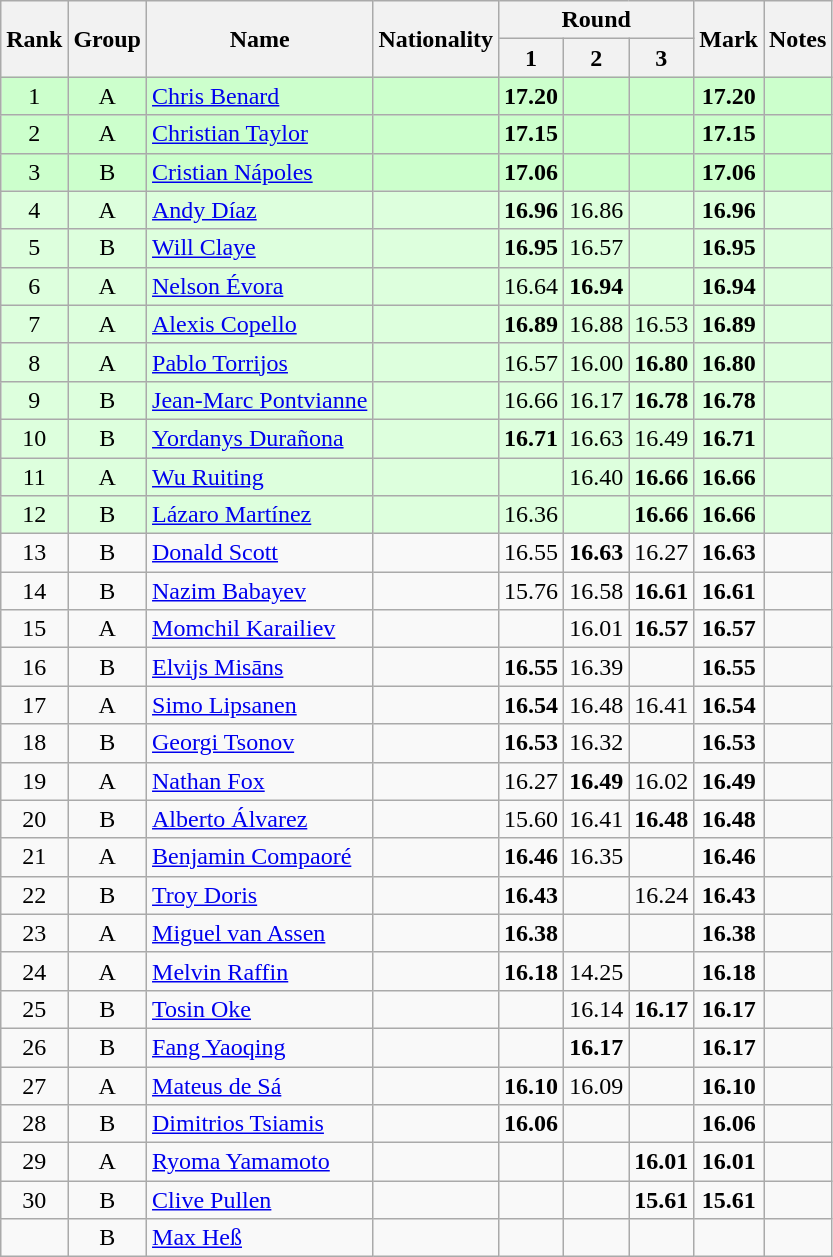<table class="wikitable sortable" style="text-align:center">
<tr>
<th rowspan=2>Rank</th>
<th rowspan=2>Group</th>
<th rowspan=2>Name</th>
<th rowspan=2>Nationality</th>
<th colspan=3>Round</th>
<th rowspan=2>Mark</th>
<th rowspan=2>Notes</th>
</tr>
<tr>
<th>1</th>
<th>2</th>
<th>3</th>
</tr>
<tr bgcolor=ccffcc>
<td>1</td>
<td>A</td>
<td align=left><a href='#'>Chris Benard</a></td>
<td align=left></td>
<td><strong>17.20</strong></td>
<td></td>
<td></td>
<td><strong>17.20</strong></td>
<td></td>
</tr>
<tr bgcolor=ccffcc>
<td>2</td>
<td>A</td>
<td align=left><a href='#'>Christian Taylor</a></td>
<td align=left></td>
<td><strong>17.15</strong></td>
<td></td>
<td></td>
<td><strong>17.15</strong></td>
<td></td>
</tr>
<tr bgcolor=ccffcc>
<td>3</td>
<td>B</td>
<td align=left><a href='#'>Cristian Nápoles</a></td>
<td align=left></td>
<td><strong>17.06</strong></td>
<td></td>
<td></td>
<td><strong>17.06</strong></td>
<td></td>
</tr>
<tr bgcolor=ddffdd>
<td>4</td>
<td>A</td>
<td align=left><a href='#'>Andy Díaz</a></td>
<td align=left></td>
<td><strong>16.96</strong></td>
<td>16.86</td>
<td></td>
<td><strong>16.96</strong></td>
<td></td>
</tr>
<tr bgcolor=ddffdd>
<td>5</td>
<td>B</td>
<td align=left><a href='#'>Will Claye</a></td>
<td align=left></td>
<td><strong>16.95</strong></td>
<td>16.57</td>
<td></td>
<td><strong>16.95</strong></td>
<td></td>
</tr>
<tr bgcolor=ddffdd>
<td>6</td>
<td>A</td>
<td align=left><a href='#'>Nelson Évora</a></td>
<td align=left></td>
<td>16.64</td>
<td><strong>16.94</strong></td>
<td></td>
<td><strong>16.94</strong></td>
<td></td>
</tr>
<tr bgcolor=ddffdd>
<td>7</td>
<td>A</td>
<td align=left><a href='#'>Alexis Copello</a></td>
<td align=left></td>
<td><strong>16.89</strong></td>
<td>16.88</td>
<td>16.53</td>
<td><strong>16.89</strong></td>
<td></td>
</tr>
<tr bgcolor=ddffdd>
<td>8</td>
<td>A</td>
<td align=left><a href='#'>Pablo Torrijos</a></td>
<td align=left></td>
<td>16.57</td>
<td>16.00</td>
<td><strong>16.80</strong></td>
<td><strong>16.80</strong></td>
<td></td>
</tr>
<tr bgcolor=ddffdd>
<td>9</td>
<td>B</td>
<td align=left><a href='#'>Jean-Marc Pontvianne</a></td>
<td align=left></td>
<td>16.66</td>
<td>16.17</td>
<td><strong>16.78</strong></td>
<td><strong>16.78</strong></td>
<td></td>
</tr>
<tr bgcolor=ddffdd>
<td>10</td>
<td>B</td>
<td align=left><a href='#'>Yordanys Durañona</a></td>
<td align=left></td>
<td><strong>16.71</strong></td>
<td>16.63</td>
<td>16.49</td>
<td><strong>16.71</strong></td>
<td></td>
</tr>
<tr bgcolor=ddffdd>
<td>11</td>
<td>A</td>
<td align=left><a href='#'>Wu Ruiting</a></td>
<td align=left></td>
<td></td>
<td>16.40</td>
<td><strong>16.66</strong></td>
<td><strong>16.66</strong></td>
<td></td>
</tr>
<tr bgcolor=ddffdd>
<td>12</td>
<td>B</td>
<td align=left><a href='#'>Lázaro Martínez</a></td>
<td align=left></td>
<td>16.36</td>
<td></td>
<td><strong>16.66</strong></td>
<td><strong>16.66</strong></td>
<td></td>
</tr>
<tr>
<td>13</td>
<td>B</td>
<td align=left><a href='#'>Donald Scott</a></td>
<td align=left></td>
<td>16.55</td>
<td><strong>16.63</strong></td>
<td>16.27</td>
<td><strong>16.63</strong></td>
<td></td>
</tr>
<tr>
<td>14</td>
<td>B</td>
<td align=left><a href='#'>Nazim Babayev</a></td>
<td align=left></td>
<td>15.76</td>
<td>16.58</td>
<td><strong>16.61</strong></td>
<td><strong>16.61</strong></td>
<td></td>
</tr>
<tr>
<td>15</td>
<td>A</td>
<td align=left><a href='#'>Momchil Karailiev</a></td>
<td align=left></td>
<td></td>
<td>16.01</td>
<td><strong>16.57</strong></td>
<td><strong>16.57</strong></td>
<td></td>
</tr>
<tr>
<td>16</td>
<td>B</td>
<td align=left><a href='#'>Elvijs Misāns</a></td>
<td align=left></td>
<td><strong>16.55</strong></td>
<td>16.39</td>
<td></td>
<td><strong>16.55</strong></td>
<td></td>
</tr>
<tr>
<td>17</td>
<td>A</td>
<td align=left><a href='#'>Simo Lipsanen</a></td>
<td align=left></td>
<td><strong>16.54</strong></td>
<td>16.48</td>
<td>16.41</td>
<td><strong>16.54</strong></td>
<td></td>
</tr>
<tr>
<td>18</td>
<td>B</td>
<td align=left><a href='#'>Georgi Tsonov</a></td>
<td align=left></td>
<td><strong>16.53</strong></td>
<td>16.32</td>
<td></td>
<td><strong>16.53</strong></td>
<td></td>
</tr>
<tr>
<td>19</td>
<td>A</td>
<td align=left><a href='#'>Nathan Fox</a></td>
<td align=left></td>
<td>16.27</td>
<td><strong>16.49</strong></td>
<td>16.02</td>
<td><strong>16.49</strong></td>
<td></td>
</tr>
<tr>
<td>20</td>
<td>B</td>
<td align=left><a href='#'>Alberto Álvarez</a></td>
<td align=left></td>
<td>15.60</td>
<td>16.41</td>
<td><strong>16.48</strong></td>
<td><strong>16.48</strong></td>
<td></td>
</tr>
<tr>
<td>21</td>
<td>A</td>
<td align=left><a href='#'>Benjamin Compaoré</a></td>
<td align=left></td>
<td><strong>16.46</strong></td>
<td>16.35</td>
<td></td>
<td><strong>16.46</strong></td>
<td></td>
</tr>
<tr>
<td>22</td>
<td>B</td>
<td align=left><a href='#'>Troy Doris</a></td>
<td align=left></td>
<td><strong>16.43</strong></td>
<td></td>
<td>16.24</td>
<td><strong>16.43</strong></td>
<td></td>
</tr>
<tr>
<td>23</td>
<td>A</td>
<td align=left><a href='#'>Miguel van Assen</a></td>
<td align=left></td>
<td><strong>16.38</strong></td>
<td></td>
<td></td>
<td><strong>16.38</strong></td>
<td></td>
</tr>
<tr>
<td>24</td>
<td>A</td>
<td align=left><a href='#'>Melvin Raffin</a></td>
<td align=left></td>
<td><strong>16.18</strong></td>
<td>14.25</td>
<td></td>
<td><strong>16.18</strong></td>
<td></td>
</tr>
<tr>
<td>25</td>
<td>B</td>
<td align=left><a href='#'>Tosin Oke</a></td>
<td align=left></td>
<td></td>
<td>16.14</td>
<td><strong>16.17</strong></td>
<td><strong>16.17</strong></td>
<td></td>
</tr>
<tr>
<td>26</td>
<td>B</td>
<td align=left><a href='#'>Fang Yaoqing</a></td>
<td align=left></td>
<td></td>
<td><strong>16.17</strong></td>
<td></td>
<td><strong>16.17</strong></td>
<td></td>
</tr>
<tr>
<td>27</td>
<td>A</td>
<td align=left><a href='#'>Mateus de Sá</a></td>
<td align=left></td>
<td><strong>16.10</strong></td>
<td>16.09</td>
<td></td>
<td><strong>16.10</strong></td>
<td></td>
</tr>
<tr>
<td>28</td>
<td>B</td>
<td align=left><a href='#'>Dimitrios Tsiamis</a></td>
<td align=left></td>
<td><strong>16.06</strong></td>
<td></td>
<td></td>
<td><strong>16.06</strong></td>
<td></td>
</tr>
<tr>
<td>29</td>
<td>A</td>
<td align=left><a href='#'>Ryoma Yamamoto</a></td>
<td align=left></td>
<td></td>
<td></td>
<td><strong>16.01</strong></td>
<td><strong>16.01</strong></td>
<td></td>
</tr>
<tr>
<td>30</td>
<td>B</td>
<td align=left><a href='#'>Clive Pullen</a></td>
<td align=left></td>
<td></td>
<td></td>
<td><strong>15.61</strong></td>
<td><strong>15.61</strong></td>
<td></td>
</tr>
<tr>
<td></td>
<td>B</td>
<td align=left><a href='#'>Max Heß</a></td>
<td align=left></td>
<td></td>
<td></td>
<td></td>
<td></td>
<td></td>
</tr>
</table>
